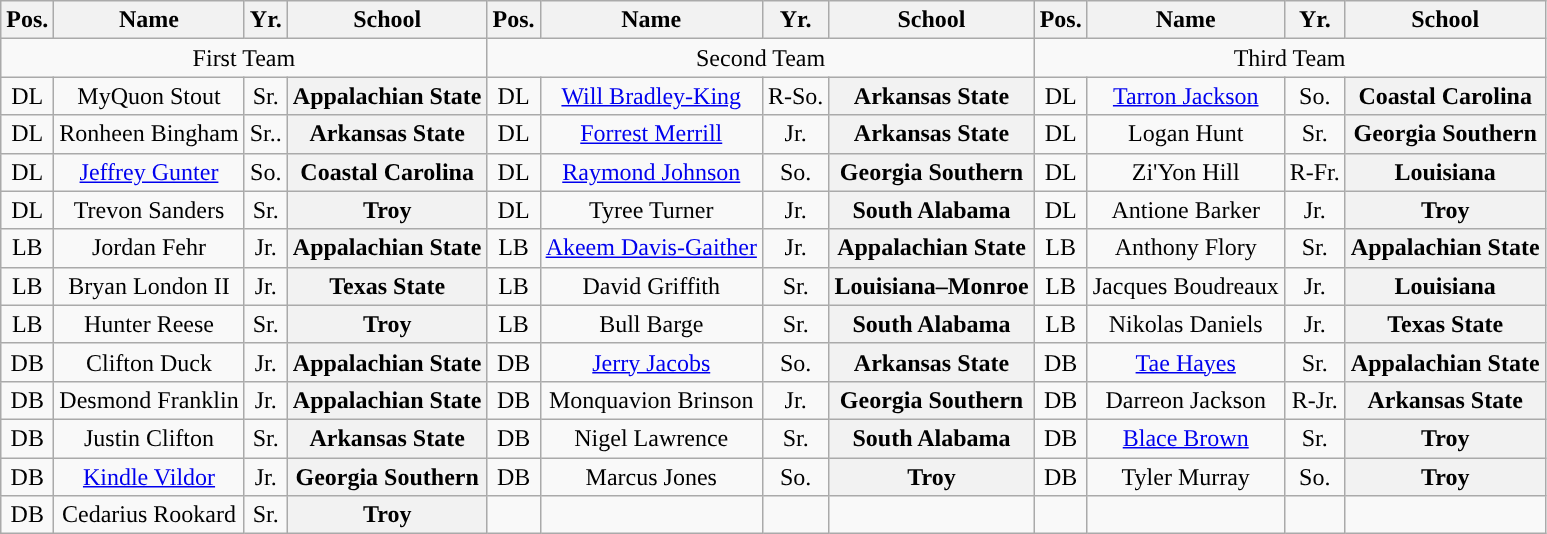<table class="wikitable">
<tr>
<th>Pos.</th>
<th>Name</th>
<th>Yr.</th>
<th>School</th>
<th>Pos.</th>
<th>Name</th>
<th>Yr.</th>
<th>School</th>
<th>Pos.</th>
<th>Name</th>
<th>Yr.</th>
<th>School</th>
</tr>
<tr>
<td colspan="4" style="text-align:center;">First Team</td>
<td colspan="4" style="text-align:center;">Second Team</td>
<td colspan="4" style="text-align:center;">Third Team</td>
</tr>
<tr style="text-align:center;">
<td>DL</td>
<td>MyQuon Stout</td>
<td>Sr.</td>
<th>Appalachian State</th>
<td>DL</td>
<td><a href='#'>Will Bradley-King</a></td>
<td>R-So.</td>
<th>Arkansas State</th>
<td>DL</td>
<td><a href='#'>Tarron Jackson</a></td>
<td>So.</td>
<th>Coastal Carolina</th>
</tr>
<tr style="text-align:center;">
<td>DL</td>
<td>Ronheen Bingham</td>
<td>Sr..</td>
<th>Arkansas State</th>
<td>DL</td>
<td><a href='#'>Forrest Merrill</a></td>
<td>Jr.</td>
<th>Arkansas State</th>
<td>DL</td>
<td>Logan Hunt</td>
<td>Sr.</td>
<th>Georgia Southern</th>
</tr>
<tr style="text-align:center;">
<td>DL</td>
<td><a href='#'>Jeffrey Gunter</a></td>
<td>So.</td>
<th>Coastal Carolina</th>
<td>DL</td>
<td><a href='#'>Raymond Johnson</a></td>
<td>So.</td>
<th>Georgia Southern</th>
<td>DL</td>
<td>Zi'Yon Hill</td>
<td>R-Fr.</td>
<th>Louisiana</th>
</tr>
<tr style="text-align:center;">
<td>DL</td>
<td>Trevon Sanders</td>
<td>Sr.</td>
<th>Troy</th>
<td>DL</td>
<td>Tyree Turner</td>
<td>Jr.</td>
<th>South Alabama</th>
<td>DL</td>
<td>Antione Barker</td>
<td>Jr.</td>
<th>Troy</th>
</tr>
<tr style="text-align:center;">
<td>LB</td>
<td>Jordan Fehr</td>
<td>Jr.</td>
<th>Appalachian State</th>
<td>LB</td>
<td><a href='#'>Akeem Davis-Gaither</a></td>
<td>Jr.</td>
<th>Appalachian State</th>
<td>LB</td>
<td>Anthony Flory</td>
<td>Sr.</td>
<th>Appalachian State</th>
</tr>
<tr style="text-align:center;">
<td>LB</td>
<td>Bryan London II</td>
<td>Jr.</td>
<th>Texas State</th>
<td>LB</td>
<td>David Griffith</td>
<td>Sr.</td>
<th>Louisiana–Monroe</th>
<td>LB</td>
<td>Jacques Boudreaux</td>
<td>Jr.</td>
<th>Louisiana</th>
</tr>
<tr style="text-align:center;">
<td>LB</td>
<td>Hunter Reese</td>
<td>Sr.</td>
<th>Troy</th>
<td>LB</td>
<td>Bull Barge</td>
<td>Sr.</td>
<th>South Alabama</th>
<td>LB</td>
<td>Nikolas Daniels</td>
<td>Jr.</td>
<th>Texas State</th>
</tr>
<tr style="text-align:center;">
<td>DB</td>
<td>Clifton Duck</td>
<td>Jr.</td>
<th>Appalachian State</th>
<td>DB</td>
<td><a href='#'>Jerry Jacobs</a></td>
<td>So.</td>
<th>Arkansas State</th>
<td>DB</td>
<td><a href='#'>Tae Hayes</a></td>
<td>Sr.</td>
<th>Appalachian State</th>
</tr>
<tr style="text-align:center;">
<td>DB</td>
<td>Desmond Franklin</td>
<td>Jr.</td>
<th>Appalachian State</th>
<td>DB</td>
<td>Monquavion Brinson</td>
<td>Jr.</td>
<th>Georgia Southern</th>
<td>DB</td>
<td>Darreon Jackson</td>
<td>R-Jr.</td>
<th>Arkansas State</th>
</tr>
<tr style="text-align:center;">
<td>DB</td>
<td>Justin Clifton</td>
<td>Sr.</td>
<th>Arkansas State</th>
<td>DB</td>
<td>Nigel Lawrence</td>
<td>Sr.</td>
<th>South Alabama</th>
<td>DB</td>
<td><a href='#'>Blace Brown</a></td>
<td>Sr.</td>
<th>Troy</th>
</tr>
<tr style="text-align:center;">
<td>DB</td>
<td><a href='#'>Kindle Vildor</a></td>
<td>Jr.</td>
<th>Georgia Southern</th>
<td>DB</td>
<td>Marcus Jones</td>
<td>So.</td>
<th>Troy</th>
<td>DB</td>
<td>Tyler Murray</td>
<td>So.</td>
<th>Troy</th>
</tr>
<tr style="text-align:center;">
<td>DB</td>
<td>Cedarius Rookard</td>
<td>Sr.</td>
<th>Troy</th>
<td></td>
<td></td>
<td></td>
<td></td>
<td></td>
<td></td>
<td></td>
<td></td>
</tr>
</table>
